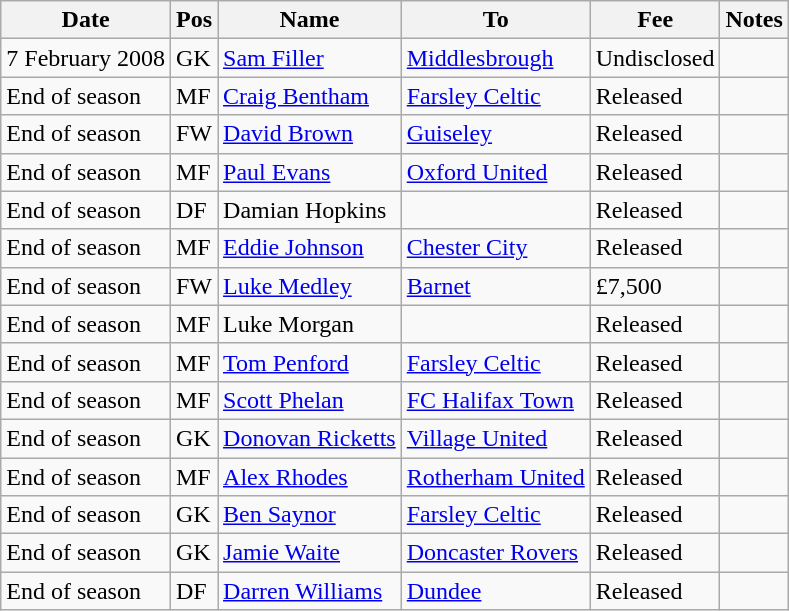<table class="wikitable">
<tr>
<th>Date</th>
<th>Pos</th>
<th>Name</th>
<th>To</th>
<th>Fee</th>
<th>Notes</th>
</tr>
<tr>
<td>7 February 2008</td>
<td>GK</td>
<td><a href='#'>Sam Filler</a></td>
<td><a href='#'>Middlesbrough</a></td>
<td>Undisclosed</td>
<td></td>
</tr>
<tr>
<td>End of season</td>
<td>MF</td>
<td><a href='#'>Craig Bentham</a></td>
<td><a href='#'>Farsley Celtic</a></td>
<td>Released</td>
<td></td>
</tr>
<tr>
<td>End of season</td>
<td>FW</td>
<td><a href='#'>David Brown</a></td>
<td><a href='#'>Guiseley</a></td>
<td>Released</td>
<td></td>
</tr>
<tr>
<td>End of season</td>
<td>MF</td>
<td><a href='#'>Paul Evans</a></td>
<td><a href='#'>Oxford United</a></td>
<td>Released</td>
<td></td>
</tr>
<tr>
<td>End of season</td>
<td>DF</td>
<td>Damian Hopkins</td>
<td></td>
<td>Released</td>
<td></td>
</tr>
<tr>
<td>End of season</td>
<td>MF</td>
<td><a href='#'>Eddie Johnson</a></td>
<td><a href='#'>Chester City</a></td>
<td>Released</td>
<td></td>
</tr>
<tr>
<td>End of season</td>
<td>FW</td>
<td><a href='#'>Luke Medley</a></td>
<td><a href='#'>Barnet</a></td>
<td>£7,500</td>
<td></td>
</tr>
<tr>
<td>End of season</td>
<td>MF</td>
<td>Luke Morgan</td>
<td></td>
<td>Released</td>
<td></td>
</tr>
<tr>
<td>End of season</td>
<td>MF</td>
<td><a href='#'>Tom Penford</a></td>
<td><a href='#'>Farsley Celtic</a></td>
<td>Released</td>
<td></td>
</tr>
<tr>
<td>End of season</td>
<td>MF</td>
<td><a href='#'>Scott Phelan</a></td>
<td><a href='#'>FC Halifax Town</a></td>
<td>Released</td>
<td></td>
</tr>
<tr>
<td>End of season</td>
<td>GK</td>
<td><a href='#'>Donovan Ricketts</a></td>
<td><a href='#'>Village United</a></td>
<td>Released</td>
<td></td>
</tr>
<tr>
<td>End of season</td>
<td>MF</td>
<td><a href='#'>Alex Rhodes</a></td>
<td><a href='#'>Rotherham United</a></td>
<td>Released</td>
<td></td>
</tr>
<tr>
<td>End of season</td>
<td>GK</td>
<td><a href='#'>Ben Saynor</a></td>
<td><a href='#'>Farsley Celtic</a></td>
<td>Released</td>
<td></td>
</tr>
<tr>
<td>End of season</td>
<td>GK</td>
<td><a href='#'>Jamie Waite</a></td>
<td><a href='#'>Doncaster Rovers</a></td>
<td>Released</td>
<td></td>
</tr>
<tr>
<td>End of season</td>
<td>DF</td>
<td><a href='#'>Darren Williams</a></td>
<td><a href='#'>Dundee</a></td>
<td>Released</td>
<td></td>
</tr>
</table>
